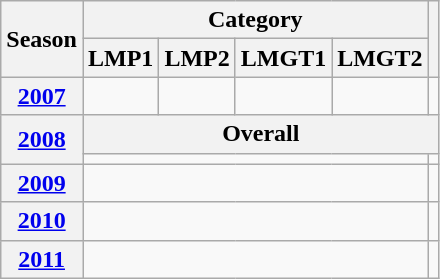<table class="wikitable sortable plainrowheaders" ; text-align:center;">
<tr>
<th rowspan="2">Season</th>
<th colspan=4>Category</th>
<th rowspan="2" class=unsortable></th>
</tr>
<tr>
<th>LMP1</th>
<th>LMP2</th>
<th>LMGT1</th>
<th>LMGT2</th>
</tr>
<tr>
<th scope="row" style="text-align: center;"><a href='#'>2007</a></th>
<td></td>
<td></td>
<td></td>
<td></td>
<td></td>
</tr>
<tr>
<th scope="row" rowspan=2 style="text-align: center;"><a href='#'>2008</a></th>
<th colspan="5">Overall</th>
</tr>
<tr>
<td colspan=4></td>
<td></td>
</tr>
<tr>
<th scope="row" style="text-align: center;"><a href='#'>2009</a></th>
<td colspan=4></td>
<td></td>
</tr>
<tr>
<th scope="row" style="text-align: center;"><a href='#'>2010</a></th>
<td colspan=4></td>
<td></td>
</tr>
<tr>
<th scope="row" style="text-align: center;"><a href='#'>2011</a></th>
<td colspan=4></td>
<td></td>
</tr>
</table>
